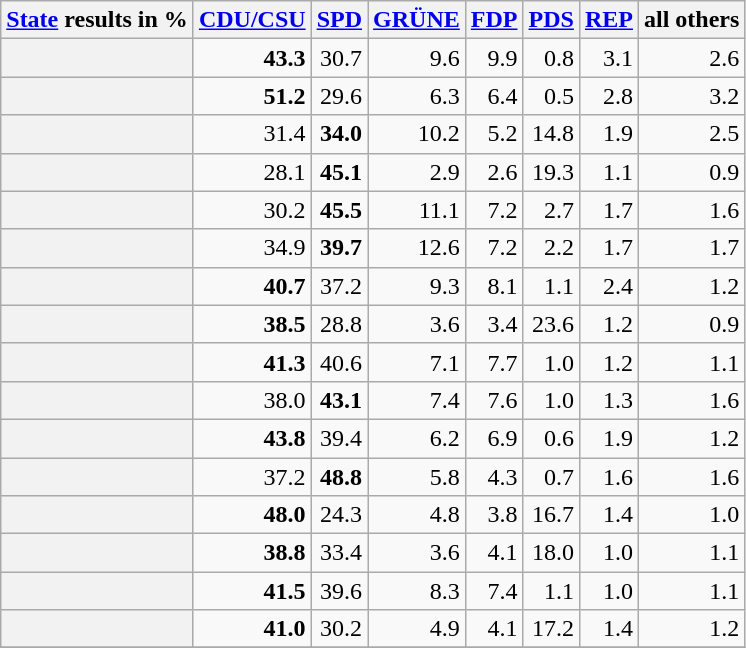<table class="wikitable sortable" style="text-align: right;">
<tr>
<th><a href='#'>State</a> results in %</th>
<th><a href='#'>CDU/CSU</a></th>
<th><a href='#'>SPD</a></th>
<th><a href='#'>GRÜNE</a></th>
<th><a href='#'>FDP</a></th>
<th><a href='#'>PDS</a></th>
<th><a href='#'>REP</a></th>
<th>all others</th>
</tr>
<tr>
<th style="text-align: left;"></th>
<td><strong>43.3</strong></td>
<td>30.7</td>
<td>9.6</td>
<td>9.9</td>
<td>0.8</td>
<td>3.1</td>
<td>2.6</td>
</tr>
<tr>
<th style="text-align: left;"></th>
<td><strong>51.2</strong></td>
<td>29.6</td>
<td>6.3</td>
<td>6.4</td>
<td>0.5</td>
<td>2.8</td>
<td>3.2</td>
</tr>
<tr>
<th style="text-align: left;"></th>
<td>31.4</td>
<td><strong>34.0</strong></td>
<td>10.2</td>
<td>5.2</td>
<td>14.8</td>
<td>1.9</td>
<td>2.5</td>
</tr>
<tr>
<th style="text-align: left;"></th>
<td>28.1</td>
<td><strong>45.1</strong></td>
<td>2.9</td>
<td>2.6</td>
<td>19.3</td>
<td>1.1</td>
<td>0.9</td>
</tr>
<tr>
<th style="text-align: left;"></th>
<td>30.2</td>
<td><strong>45.5</strong></td>
<td>11.1</td>
<td>7.2</td>
<td>2.7</td>
<td>1.7</td>
<td>1.6</td>
</tr>
<tr>
<th style="text-align: left;"></th>
<td>34.9</td>
<td><strong>39.7</strong></td>
<td>12.6</td>
<td>7.2</td>
<td>2.2</td>
<td>1.7</td>
<td>1.7</td>
</tr>
<tr>
<th style="text-align: left;"></th>
<td><strong>40.7</strong></td>
<td>37.2</td>
<td>9.3</td>
<td>8.1</td>
<td>1.1</td>
<td>2.4</td>
<td>1.2</td>
</tr>
<tr>
<th style="text-align: left;"></th>
<td><strong>38.5</strong></td>
<td>28.8</td>
<td>3.6</td>
<td>3.4</td>
<td>23.6</td>
<td>1.2</td>
<td>0.9</td>
</tr>
<tr>
<th style="text-align: left;"></th>
<td><strong>41.3</strong></td>
<td>40.6</td>
<td>7.1</td>
<td>7.7</td>
<td>1.0</td>
<td>1.2</td>
<td>1.1</td>
</tr>
<tr>
<th style="text-align: left;"></th>
<td>38.0</td>
<td><strong>43.1</strong></td>
<td>7.4</td>
<td>7.6</td>
<td>1.0</td>
<td>1.3</td>
<td>1.6</td>
</tr>
<tr>
<th style="text-align: left;"></th>
<td><strong>43.8</strong></td>
<td>39.4</td>
<td>6.2</td>
<td>6.9</td>
<td>0.6</td>
<td>1.9</td>
<td>1.2</td>
</tr>
<tr>
<th style="text-align: left;"></th>
<td>37.2</td>
<td><strong>48.8</strong></td>
<td>5.8</td>
<td>4.3</td>
<td>0.7</td>
<td>1.6</td>
<td>1.6</td>
</tr>
<tr>
<th style="text-align: left;"></th>
<td><strong>48.0</strong></td>
<td>24.3</td>
<td>4.8</td>
<td>3.8</td>
<td>16.7</td>
<td>1.4</td>
<td>1.0</td>
</tr>
<tr>
<th style="text-align: left;"></th>
<td><strong>38.8</strong></td>
<td>33.4</td>
<td>3.6</td>
<td>4.1</td>
<td>18.0</td>
<td>1.0</td>
<td>1.1</td>
</tr>
<tr>
<th style="text-align: left;"></th>
<td><strong>41.5</strong></td>
<td>39.6</td>
<td>8.3</td>
<td>7.4</td>
<td>1.1</td>
<td>1.0</td>
<td>1.1</td>
</tr>
<tr>
<th style="text-align: left;"></th>
<td><strong>41.0</strong></td>
<td>30.2</td>
<td>4.9</td>
<td>4.1</td>
<td>17.2</td>
<td>1.4</td>
<td>1.2</td>
</tr>
<tr>
</tr>
</table>
